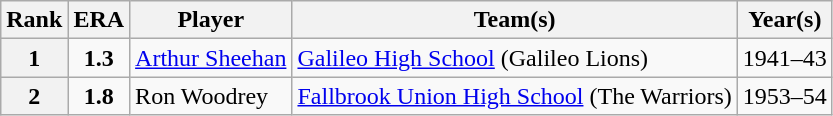<table class="wikitable">
<tr>
<th>Rank</th>
<th>ERA</th>
<th>Player</th>
<th>Team(s)</th>
<th>Year(s)</th>
</tr>
<tr>
<th>1</th>
<td align="center"><strong>1.3</strong></td>
<td><a href='#'>Arthur Sheehan</a></td>
<td><a href='#'>Galileo High School</a> (Galileo Lions)</td>
<td align="center">1941–43</td>
</tr>
<tr>
<th>2</th>
<td align="center"><strong>1.8</strong></td>
<td>Ron Woodrey</td>
<td><a href='#'>Fallbrook Union High School</a> (The Warriors)</td>
<td align="center">1953–54</td>
</tr>
</table>
